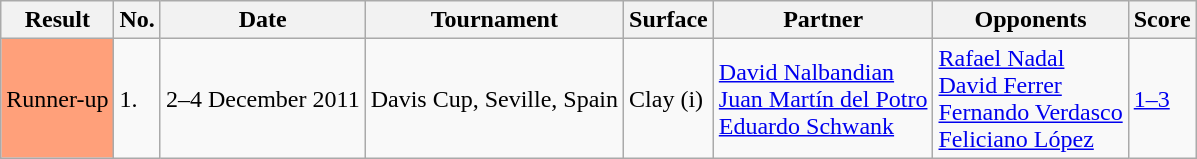<table class="sortable wikitable">
<tr>
<th>Result</th>
<th>No.</th>
<th>Date</th>
<th>Tournament</th>
<th>Surface</th>
<th>Partner</th>
<th>Opponents</th>
<th>Score</th>
</tr>
<tr>
<td bgcolor=ffa07a>Runner-up</td>
<td>1.</td>
<td>2–4 December 2011</td>
<td>Davis Cup, Seville, Spain</td>
<td>Clay (i)</td>
<td> <a href='#'>David Nalbandian</a><br> <a href='#'>Juan Martín del Potro</a><br> <a href='#'>Eduardo Schwank</a></td>
<td> <a href='#'>Rafael Nadal</a> <br>  <a href='#'>David Ferrer</a><br>  <a href='#'>Fernando Verdasco</a><br> <a href='#'>Feliciano López</a></td>
<td><a href='#'>1–3</a></td>
</tr>
</table>
